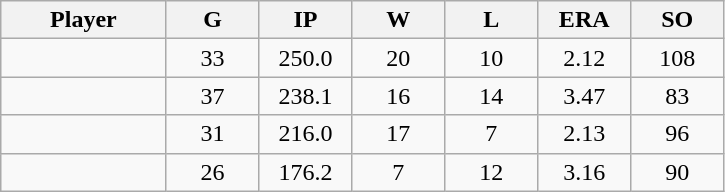<table class="wikitable sortable">
<tr>
<th bgcolor="#DDDDFF" width="16%">Player</th>
<th bgcolor="#DDDDFF" width="9%">G</th>
<th bgcolor="#DDDDFF" width="9%">IP</th>
<th bgcolor="#DDDDFF" width="9%">W</th>
<th bgcolor="#DDDDFF" width="9%">L</th>
<th bgcolor="#DDDDFF" width="9%">ERA</th>
<th bgcolor="#DDDDFF" width="9%">SO</th>
</tr>
<tr align="center">
<td></td>
<td>33</td>
<td>250.0</td>
<td>20</td>
<td>10</td>
<td>2.12</td>
<td>108</td>
</tr>
<tr align=center>
<td></td>
<td>37</td>
<td>238.1</td>
<td>16</td>
<td>14</td>
<td>3.47</td>
<td>83</td>
</tr>
<tr align="center">
<td></td>
<td>31</td>
<td>216.0</td>
<td>17</td>
<td>7</td>
<td>2.13</td>
<td>96</td>
</tr>
<tr align="center">
<td></td>
<td>26</td>
<td>176.2</td>
<td>7</td>
<td>12</td>
<td>3.16</td>
<td>90</td>
</tr>
</table>
